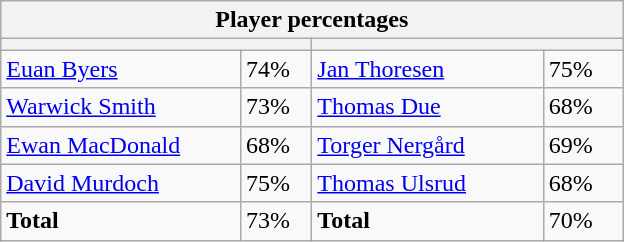<table class="wikitable">
<tr>
<th colspan=4 width=400>Player percentages</th>
</tr>
<tr>
<th colspan=2 width=200></th>
<th colspan=2 width=200></th>
</tr>
<tr>
<td><a href='#'>Euan Byers</a></td>
<td>74%</td>
<td><a href='#'>Jan Thoresen</a></td>
<td>75%</td>
</tr>
<tr>
<td><a href='#'>Warwick Smith</a></td>
<td>73%</td>
<td><a href='#'>Thomas Due</a></td>
<td>68%</td>
</tr>
<tr>
<td><a href='#'>Ewan MacDonald</a></td>
<td>68%</td>
<td><a href='#'>Torger Nergård</a></td>
<td>69%</td>
</tr>
<tr>
<td><a href='#'>David Murdoch</a></td>
<td>75%</td>
<td><a href='#'>Thomas Ulsrud</a></td>
<td>68%</td>
</tr>
<tr>
<td><strong>Total</strong></td>
<td>73%</td>
<td><strong>Total</strong></td>
<td>70%</td>
</tr>
</table>
